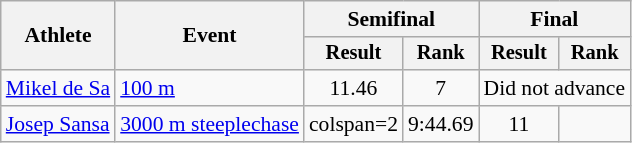<table class="wikitable" style="font-size:90%">
<tr>
<th rowspan="2">Athlete</th>
<th rowspan="2">Event</th>
<th colspan="2">Semifinal</th>
<th colspan="2">Final</th>
</tr>
<tr style="font-size:95%">
<th>Result</th>
<th>Rank</th>
<th>Result</th>
<th>Rank</th>
</tr>
<tr align=center>
<td align=left><a href='#'>Mikel de Sa</a></td>
<td align=left><a href='#'>100 m</a></td>
<td>11.46</td>
<td>7</td>
<td colspan=2>Did not advance</td>
</tr>
<tr align=center>
<td align=left><a href='#'>Josep Sansa</a></td>
<td align=left><a href='#'>3000 m steeplechase</a></td>
<td>colspan=2 </td>
<td>9:44.69</td>
<td>11</td>
</tr>
</table>
